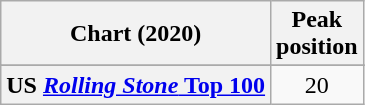<table class="wikitable sortable plainrowheaders" style="text-align:center">
<tr>
<th scope="col">Chart (2020)</th>
<th scope="col">Peak<br>position</th>
</tr>
<tr>
</tr>
<tr>
</tr>
<tr>
</tr>
<tr>
<th scope="row">US <a href='#'><em>Rolling Stone</em> Top 100</a></th>
<td>20</td>
</tr>
</table>
